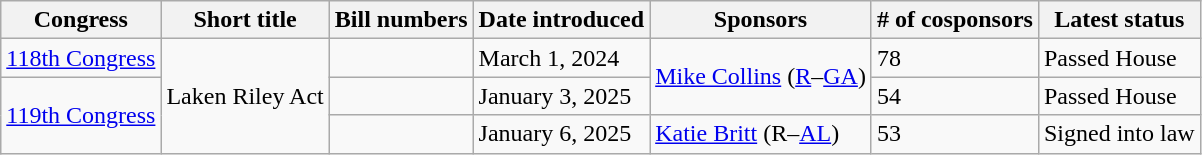<table class="wikitable">
<tr>
<th>Congress</th>
<th>Short title</th>
<th>Bill numbers</th>
<th>Date introduced</th>
<th>Sponsors</th>
<th># of cosponsors</th>
<th>Latest status</th>
</tr>
<tr>
<td rowspan=1 style="text-align:center"><a href='#'>118th Congress</a></td>
<td rowspan=3 style="text-align:center">Laken Riley Act</td>
<td></td>
<td>March 1, 2024</td>
<td rowspan=2><a href='#'>Mike Collins</a> (<a href='#'>R</a>–<a href='#'>GA</a>)</td>
<td>78</td>
<td>Passed House</td>
</tr>
<tr>
<td rowspan=2 style="text-align:center"><a href='#'>119th Congress</a></td>
<td></td>
<td>January 3, 2025</td>
<td>54</td>
<td>Passed House</td>
</tr>
<tr>
<td></td>
<td>January 6, 2025</td>
<td><a href='#'>Katie Britt</a> (R–<a href='#'>AL</a>)</td>
<td>53</td>
<td>Signed into law</td>
</tr>
</table>
